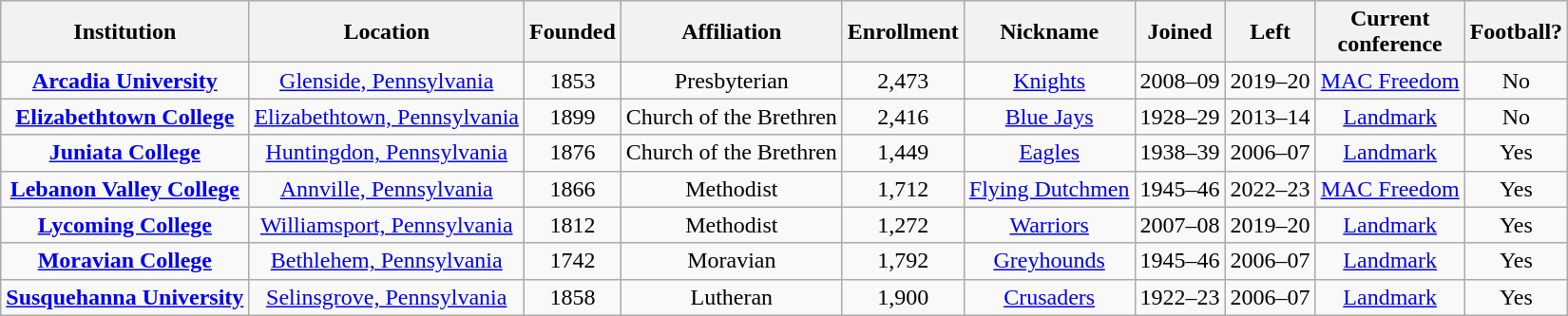<table class="wikitable sortable" style="text-align:center;">
<tr>
<th>Institution</th>
<th>Location</th>
<th>Founded</th>
<th>Affiliation</th>
<th>Enrollment</th>
<th>Nickname</th>
<th>Joined</th>
<th>Left</th>
<th>Current<br>conference</th>
<th>Football?</th>
</tr>
<tr>
<td><strong><a href='#'>Arcadia University</a></strong></td>
<td><a href='#'>Glenside, Pennsylvania</a></td>
<td>1853</td>
<td>Presbyterian</td>
<td>2,473</td>
<td><a href='#'>Knights</a></td>
<td>2008–09</td>
<td>2019–20</td>
<td><a href='#'>MAC Freedom</a></td>
<td>No</td>
</tr>
<tr>
<td><strong><a href='#'>Elizabethtown College</a></strong></td>
<td><a href='#'>Elizabethtown, Pennsylvania</a></td>
<td>1899</td>
<td>Church of the Brethren</td>
<td>2,416</td>
<td><a href='#'>Blue Jays</a></td>
<td>1928–29</td>
<td>2013–14</td>
<td><a href='#'>Landmark</a></td>
<td>No</td>
</tr>
<tr>
<td><strong><a href='#'>Juniata College</a></strong></td>
<td><a href='#'>Huntingdon, Pennsylvania</a></td>
<td>1876</td>
<td>Church of the Brethren</td>
<td>1,449</td>
<td><a href='#'>Eagles</a></td>
<td>1938–39</td>
<td>2006–07</td>
<td><a href='#'>Landmark</a></td>
<td>Yes</td>
</tr>
<tr>
<td><strong><a href='#'>Lebanon Valley College</a></strong></td>
<td><a href='#'>Annville, Pennsylvania</a></td>
<td>1866</td>
<td>Methodist</td>
<td>1,712</td>
<td><a href='#'>Flying Dutchmen</a></td>
<td>1945–46</td>
<td>2022–23</td>
<td><a href='#'>MAC Freedom</a></td>
<td>Yes</td>
</tr>
<tr>
<td><strong><a href='#'>Lycoming College</a></strong></td>
<td><a href='#'>Williamsport, Pennsylvania</a></td>
<td>1812</td>
<td>Methodist</td>
<td>1,272</td>
<td><a href='#'>Warriors</a></td>
<td>2007–08</td>
<td>2019–20</td>
<td><a href='#'>Landmark</a></td>
<td>Yes</td>
</tr>
<tr>
<td><strong><a href='#'>Moravian College</a></strong></td>
<td><a href='#'>Bethlehem, Pennsylvania</a></td>
<td>1742</td>
<td>Moravian</td>
<td>1,792</td>
<td><a href='#'>Greyhounds</a></td>
<td>1945–46</td>
<td>2006–07</td>
<td><a href='#'>Landmark</a></td>
<td>Yes</td>
</tr>
<tr>
<td><strong><a href='#'>Susquehanna University</a></strong></td>
<td><a href='#'>Selinsgrove, Pennsylvania</a></td>
<td>1858</td>
<td>Lutheran</td>
<td>1,900</td>
<td><a href='#'>Crusaders</a></td>
<td>1922–23</td>
<td>2006–07</td>
<td><a href='#'>Landmark</a></td>
<td>Yes</td>
</tr>
</table>
